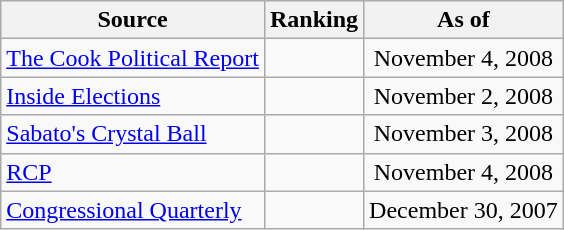<table class="wikitable" style="text-align:center">
<tr>
<th>Source</th>
<th>Ranking</th>
<th>As of</th>
</tr>
<tr>
<td align=left><a href='#'>The Cook Political Report</a></td>
<td></td>
<td>November 4, 2008</td>
</tr>
<tr>
<td align=left><a href='#'>Inside Elections</a></td>
<td></td>
<td>November 2, 2008</td>
</tr>
<tr>
<td align=left><a href='#'>Sabato's Crystal Ball</a></td>
<td></td>
<td>November 3, 2008</td>
</tr>
<tr>
<td style="text-align:left;"><a href='#'>RCP</a></td>
<td></td>
<td>November 4, 2008</td>
</tr>
<tr>
<td align=left><a href='#'>Congressional Quarterly</a></td>
<td></td>
<td>December 30, 2007</td>
</tr>
</table>
